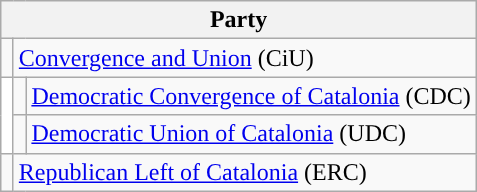<table class="wikitable" style="text-align:left;">
<tr>
<th colspan="3">Party</th>
</tr>
<tr>
<td width="1"></td>
<td colspan="2"><a href='#'>Convergence and Union</a> (CiU)</td>
</tr>
<tr>
<td rowspan="2" bgcolor="white"></td>
<td width="1"></td>
<td><a href='#'>Democratic Convergence of Catalonia</a> (CDC)</td>
</tr>
<tr>
<td></td>
<td><a href='#'>Democratic Union of Catalonia</a> (UDC)</td>
</tr>
<tr>
<td></td>
<td colspan="2"><a href='#'>Republican Left of Catalonia</a> (ERC)</td>
</tr>
</table>
